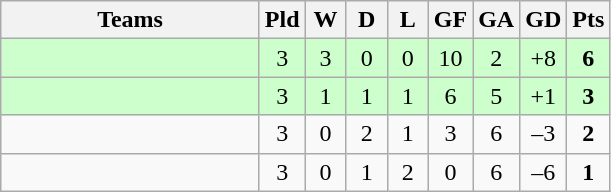<table class="wikitable" style="text-align: center;">
<tr>
<th width=165>Teams</th>
<th width=20>Pld</th>
<th width=20>W</th>
<th width=20>D</th>
<th width=20>L</th>
<th width=20>GF</th>
<th width=20>GA</th>
<th width=20>GD</th>
<th width=20>Pts</th>
</tr>
<tr align=center style="background:#ccffcc;">
<td style="text-align:left;"></td>
<td>3</td>
<td>3</td>
<td>0</td>
<td>0</td>
<td>10</td>
<td>2</td>
<td>+8</td>
<td><strong>6</strong></td>
</tr>
<tr align=center style="background:#ccffcc;">
<td style="text-align:left;"></td>
<td>3</td>
<td>1</td>
<td>1</td>
<td>1</td>
<td>6</td>
<td>5</td>
<td>+1</td>
<td><strong>3</strong></td>
</tr>
<tr align=center>
<td style="text-align:left;"></td>
<td>3</td>
<td>0</td>
<td>2</td>
<td>1</td>
<td>3</td>
<td>6</td>
<td>–3</td>
<td><strong>2</strong></td>
</tr>
<tr align=center>
<td style="text-align:left;"></td>
<td>3</td>
<td>0</td>
<td>1</td>
<td>2</td>
<td>0</td>
<td>6</td>
<td>–6</td>
<td><strong>1</strong></td>
</tr>
</table>
